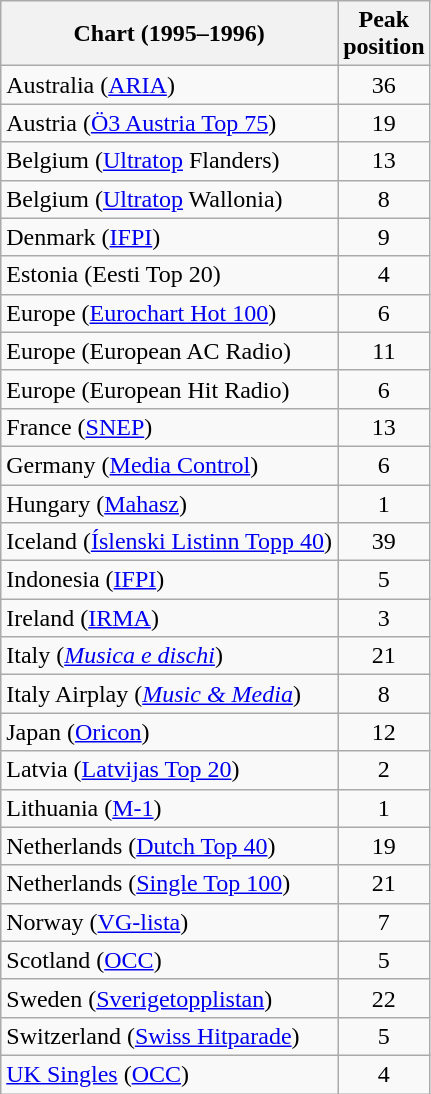<table class="wikitable sortable">
<tr>
<th>Chart (1995–1996)</th>
<th>Peak<br>position</th>
</tr>
<tr>
<td>Australia (<a href='#'>ARIA</a>)</td>
<td align="center">36</td>
</tr>
<tr>
<td>Austria (<a href='#'>Ö3 Austria Top 75</a>)</td>
<td align="center">19</td>
</tr>
<tr>
<td>Belgium (<a href='#'>Ultratop</a> Flanders)</td>
<td align="center">13</td>
</tr>
<tr>
<td>Belgium (<a href='#'>Ultratop</a> Wallonia)</td>
<td align="center">8</td>
</tr>
<tr>
<td>Denmark (<a href='#'>IFPI</a>)</td>
<td align="center">9</td>
</tr>
<tr>
<td>Estonia (Eesti Top 20)</td>
<td align="center">4</td>
</tr>
<tr>
<td>Europe (<a href='#'>Eurochart Hot 100</a>)</td>
<td align="center">6</td>
</tr>
<tr>
<td>Europe (European AC Radio)</td>
<td style="text-align:center;">11</td>
</tr>
<tr>
<td>Europe (European Hit Radio)</td>
<td align="center">6</td>
</tr>
<tr>
<td>France (<a href='#'>SNEP</a>)</td>
<td align="center">13</td>
</tr>
<tr>
<td>Germany (<a href='#'>Media Control</a>)</td>
<td align="center">6</td>
</tr>
<tr>
<td>Hungary (<a href='#'>Mahasz</a>)</td>
<td align="center">1</td>
</tr>
<tr>
<td>Iceland (<a href='#'>Íslenski Listinn Topp 40</a>)</td>
<td align="center">39</td>
</tr>
<tr>
<td>Indonesia (<a href='#'>IFPI</a>)</td>
<td align="center">5</td>
</tr>
<tr>
<td>Ireland (<a href='#'>IRMA</a>)</td>
<td align="center">3</td>
</tr>
<tr>
<td>Italy (<em><a href='#'>Musica e dischi</a></em>)</td>
<td align="center">21</td>
</tr>
<tr>
<td>Italy Airplay (<em><a href='#'>Music & Media</a></em>)</td>
<td align="center">8</td>
</tr>
<tr>
<td>Japan (<a href='#'>Oricon</a>)</td>
<td align="center">12</td>
</tr>
<tr>
<td>Latvia (<a href='#'>Latvijas Top 20</a>)</td>
<td align="center">2</td>
</tr>
<tr>
<td>Lithuania (<a href='#'>M-1</a>)</td>
<td align="center">1</td>
</tr>
<tr>
<td>Netherlands (<a href='#'>Dutch Top 40</a>)</td>
<td align="center">19</td>
</tr>
<tr>
<td>Netherlands (<a href='#'>Single Top 100</a>)</td>
<td align="center">21</td>
</tr>
<tr>
<td>Norway (<a href='#'>VG-lista</a>)</td>
<td align="center">7</td>
</tr>
<tr>
<td>Scotland (<a href='#'>OCC</a>)</td>
<td align="center">5</td>
</tr>
<tr>
<td>Sweden (<a href='#'>Sverigetopplistan</a>)</td>
<td align="center">22</td>
</tr>
<tr>
<td>Switzerland (<a href='#'>Swiss Hitparade</a>)</td>
<td align="center">5</td>
</tr>
<tr>
<td><a href='#'>UK Singles</a> (<a href='#'>OCC</a>)</td>
<td align="center">4</td>
</tr>
</table>
